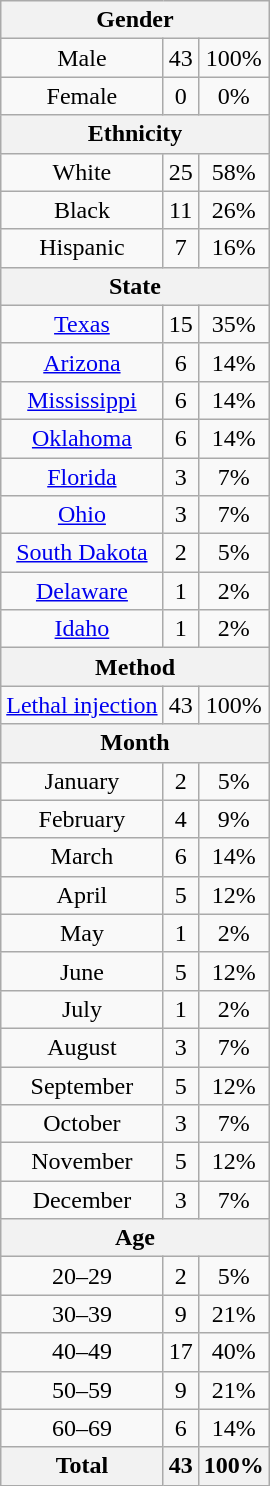<table class="wikitable" style="text-align:center;">
<tr>
<th colspan="3">Gender</th>
</tr>
<tr>
<td>Male</td>
<td>43</td>
<td>100%</td>
</tr>
<tr>
<td>Female</td>
<td>0</td>
<td>0%</td>
</tr>
<tr>
<th colspan="3">Ethnicity</th>
</tr>
<tr>
<td>White</td>
<td>25</td>
<td>58%</td>
</tr>
<tr>
<td>Black</td>
<td>11</td>
<td>26%</td>
</tr>
<tr>
<td>Hispanic</td>
<td>7</td>
<td>16%</td>
</tr>
<tr>
<th colspan="3">State</th>
</tr>
<tr>
<td><a href='#'>Texas</a></td>
<td>15</td>
<td>35%</td>
</tr>
<tr>
<td><a href='#'>Arizona</a></td>
<td>6</td>
<td>14%</td>
</tr>
<tr>
<td><a href='#'>Mississippi</a></td>
<td>6</td>
<td>14%</td>
</tr>
<tr>
<td><a href='#'>Oklahoma</a></td>
<td>6</td>
<td>14%</td>
</tr>
<tr>
<td><a href='#'>Florida</a></td>
<td>3</td>
<td>7%</td>
</tr>
<tr>
<td><a href='#'>Ohio</a></td>
<td>3</td>
<td>7%</td>
</tr>
<tr>
<td><a href='#'>South Dakota</a></td>
<td>2</td>
<td>5%</td>
</tr>
<tr>
<td><a href='#'>Delaware</a></td>
<td>1</td>
<td>2%</td>
</tr>
<tr>
<td><a href='#'>Idaho</a></td>
<td>1</td>
<td>2%</td>
</tr>
<tr>
<th colspan="3">Method</th>
</tr>
<tr>
<td><a href='#'>Lethal injection</a></td>
<td>43</td>
<td>100%</td>
</tr>
<tr>
<th colspan="3">Month</th>
</tr>
<tr>
<td>January</td>
<td>2</td>
<td>5%</td>
</tr>
<tr>
<td>February</td>
<td>4</td>
<td>9%</td>
</tr>
<tr>
<td>March</td>
<td>6</td>
<td>14%</td>
</tr>
<tr>
<td>April</td>
<td>5</td>
<td>12%</td>
</tr>
<tr>
<td>May</td>
<td>1</td>
<td>2%</td>
</tr>
<tr>
<td>June</td>
<td>5</td>
<td>12%</td>
</tr>
<tr>
<td>July</td>
<td>1</td>
<td>2%</td>
</tr>
<tr>
<td>August</td>
<td>3</td>
<td>7%</td>
</tr>
<tr>
<td>September</td>
<td>5</td>
<td>12%</td>
</tr>
<tr>
<td>October</td>
<td>3</td>
<td>7%</td>
</tr>
<tr>
<td>November</td>
<td>5</td>
<td>12%</td>
</tr>
<tr>
<td>December</td>
<td>3</td>
<td>7%</td>
</tr>
<tr>
<th colspan="3">Age</th>
</tr>
<tr>
<td>20–29</td>
<td>2</td>
<td>5%</td>
</tr>
<tr>
<td>30–39</td>
<td>9</td>
<td>21%</td>
</tr>
<tr>
<td>40–49</td>
<td>17</td>
<td>40%</td>
</tr>
<tr>
<td>50–59</td>
<td>9</td>
<td>21%</td>
</tr>
<tr>
<td>60–69</td>
<td>6</td>
<td>14%</td>
</tr>
<tr>
<th>Total</th>
<th>43</th>
<th>100%</th>
</tr>
</table>
